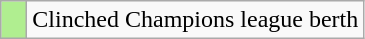<table class="wikitable">
<tr>
<td width=10px  bgcolor=B0EE90></td>
<td>Clinched Champions league berth</td>
</tr>
</table>
